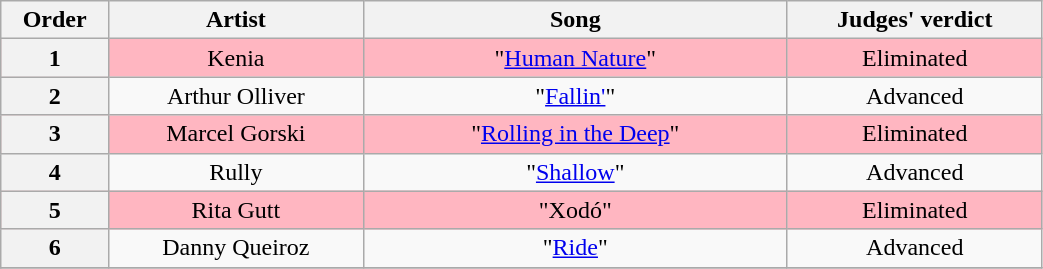<table class="wikitable" style="text-align:center; width:55%;">
<tr>
<th scope="col" width="05%">Order</th>
<th scope="col" width="15%">Artist</th>
<th scope="col" width="25%">Song</th>
<th scope="col" width="15%">Judges' verdict</th>
</tr>
<tr bgcolor=FFB6C1>
<th>1</th>
<td>Kenia</td>
<td>"<a href='#'>Human Nature</a>"</td>
<td>Eliminated</td>
</tr>
<tr>
<th>2</th>
<td>Arthur Olliver</td>
<td>"<a href='#'>Fallin'</a>"</td>
<td>Advanced</td>
</tr>
<tr bgcolor=FFB6C1>
<th>3</th>
<td>Marcel Gorski</td>
<td>"<a href='#'>Rolling in the Deep</a>"</td>
<td>Eliminated</td>
</tr>
<tr>
<th>4</th>
<td>Rully</td>
<td>"<a href='#'>Shallow</a>"</td>
<td>Advanced</td>
</tr>
<tr bgcolor=FFB6C1>
<th>5</th>
<td>Rita Gutt</td>
<td>"Xodó"</td>
<td>Eliminated</td>
</tr>
<tr>
<th>6</th>
<td>Danny Queiroz</td>
<td>"<a href='#'>Ride</a>"</td>
<td>Advanced</td>
</tr>
<tr>
</tr>
</table>
